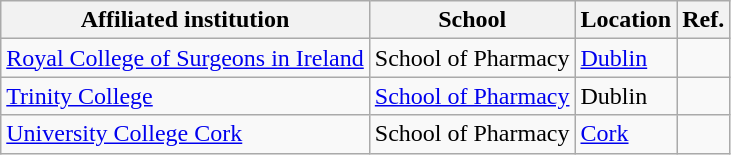<table class="wikitable sortable">
<tr>
<th>Affiliated institution</th>
<th>School</th>
<th>Location</th>
<th>Ref.</th>
</tr>
<tr>
<td><a href='#'>Royal College of Surgeons in Ireland</a></td>
<td>School of Pharmacy</td>
<td><a href='#'>Dublin</a></td>
<td></td>
</tr>
<tr>
<td><a href='#'>Trinity College</a></td>
<td><a href='#'>School of Pharmacy</a></td>
<td>Dublin</td>
<td></td>
</tr>
<tr>
<td><a href='#'>University College Cork</a></td>
<td>School of Pharmacy</td>
<td><a href='#'>Cork</a></td>
<td></td>
</tr>
</table>
